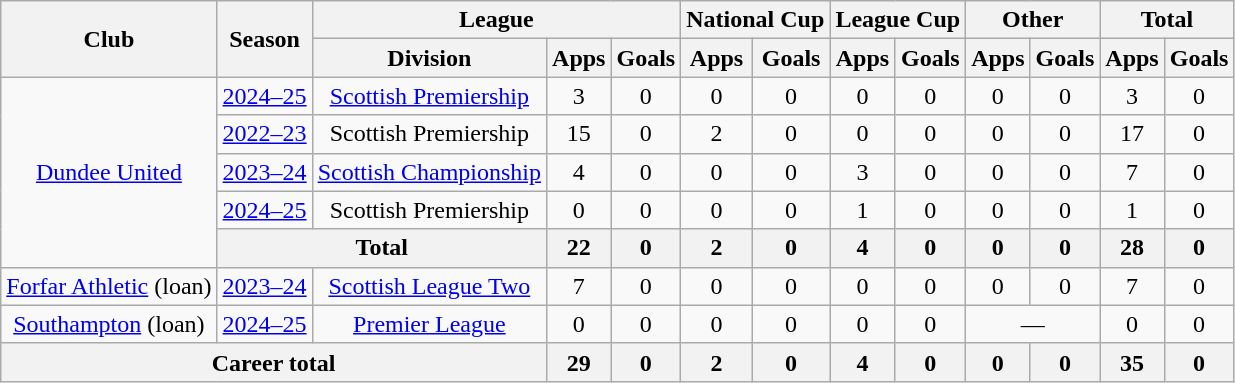<table class=wikitable style=text-align:center>
<tr>
<th rowspan=2>Club</th>
<th rowspan=2>Season</th>
<th colspan=3>League</th>
<th colspan=2>National Cup</th>
<th colspan=2>League Cup</th>
<th colspan=2>Other</th>
<th colspan=2>Total</th>
</tr>
<tr>
<th>Division</th>
<th>Apps</th>
<th>Goals</th>
<th>Apps</th>
<th>Goals</th>
<th>Apps</th>
<th>Goals</th>
<th>Apps</th>
<th>Goals</th>
<th>Apps</th>
<th>Goals</th>
</tr>
<tr>
<td rowspan="5"><a href='#'>Dundee United</a></td>
<td><a href='#'>2024–25</a></td>
<td><a href='#'>Scottish Premiership</a></td>
<td>3</td>
<td>0</td>
<td>0</td>
<td>0</td>
<td>0</td>
<td>0</td>
<td>0</td>
<td>0</td>
<td>3</td>
<td>0</td>
</tr>
<tr>
<td><a href='#'>2022–23</a></td>
<td>Scottish Premiership</td>
<td>15</td>
<td>0</td>
<td>2</td>
<td>0</td>
<td>0</td>
<td>0</td>
<td>0</td>
<td>0</td>
<td>17</td>
<td>0</td>
</tr>
<tr>
<td><a href='#'>2023–24</a></td>
<td><a href='#'>Scottish Championship</a></td>
<td>4</td>
<td>0</td>
<td>0</td>
<td>0</td>
<td>3</td>
<td>0</td>
<td>0</td>
<td>0</td>
<td>7</td>
<td>0</td>
</tr>
<tr>
<td><a href='#'>2024–25</a></td>
<td>Scottish Premiership</td>
<td>0</td>
<td>0</td>
<td>0</td>
<td>0</td>
<td>1</td>
<td>0</td>
<td>0</td>
<td>0</td>
<td>1</td>
<td>0</td>
</tr>
<tr>
<th colspan="2">Total</th>
<th>22</th>
<th>0</th>
<th>2</th>
<th>0</th>
<th>4</th>
<th>0</th>
<th>0</th>
<th>0</th>
<th>28</th>
<th>0</th>
</tr>
<tr>
<td><a href='#'>Forfar Athletic</a> (loan)</td>
<td><a href='#'>2023–24</a></td>
<td><a href='#'>Scottish League Two</a></td>
<td>7</td>
<td>0</td>
<td>0</td>
<td>0</td>
<td>0</td>
<td>0</td>
<td>0</td>
<td>0</td>
<td>7</td>
<td>0</td>
</tr>
<tr>
<td><a href='#'>Southampton</a> (loan)</td>
<td><a href='#'>2024–25</a></td>
<td><a href='#'>Premier League</a></td>
<td>0</td>
<td>0</td>
<td>0</td>
<td>0</td>
<td>0</td>
<td>0</td>
<td colspan="2">—</td>
<td>0</td>
<td>0</td>
</tr>
<tr>
<th colspan="3">Career total</th>
<th>29</th>
<th>0</th>
<th>2</th>
<th>0</th>
<th>4</th>
<th>0</th>
<th>0</th>
<th>0</th>
<th>35</th>
<th>0</th>
</tr>
</table>
